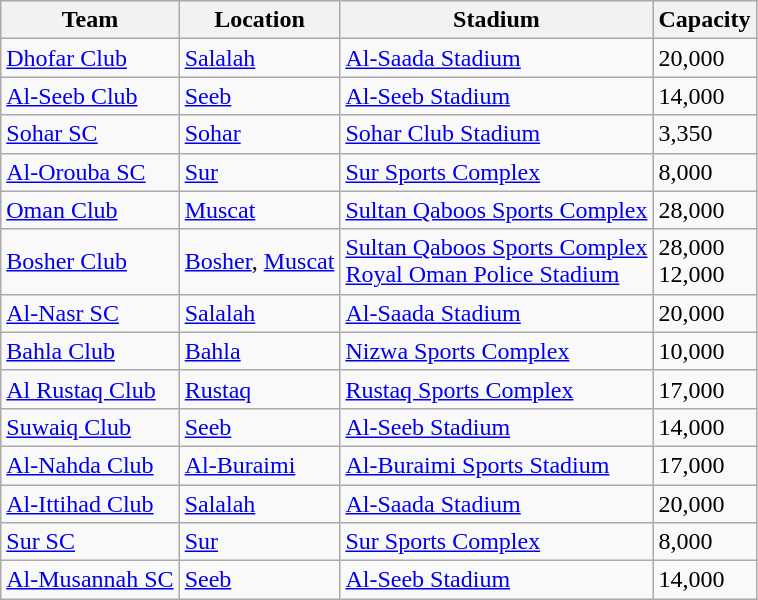<table class="wikitable sortable">
<tr>
<th>Team</th>
<th>Location</th>
<th>Stadium</th>
<th>Capacity</th>
</tr>
<tr>
<td><a href='#'>Dhofar Club</a></td>
<td><a href='#'>Salalah</a></td>
<td><a href='#'>Al-Saada Stadium</a></td>
<td>20,000</td>
</tr>
<tr>
<td><a href='#'>Al-Seeb Club</a></td>
<td><a href='#'>Seeb</a></td>
<td><a href='#'>Al-Seeb Stadium</a></td>
<td>14,000</td>
</tr>
<tr>
<td><a href='#'>Sohar SC</a></td>
<td><a href='#'>Sohar</a></td>
<td><a href='#'>Sohar Club Stadium</a></td>
<td>3,350</td>
</tr>
<tr>
<td><a href='#'>Al-Orouba SC</a></td>
<td><a href='#'>Sur</a></td>
<td><a href='#'>Sur Sports Complex</a></td>
<td>8,000</td>
</tr>
<tr>
<td><a href='#'>Oman Club</a></td>
<td><a href='#'>Muscat</a></td>
<td><a href='#'>Sultan Qaboos Sports Complex</a></td>
<td>28,000</td>
</tr>
<tr>
<td><a href='#'>Bosher Club</a></td>
<td><a href='#'>Bosher</a>, <a href='#'>Muscat</a></td>
<td><a href='#'>Sultan Qaboos Sports Complex</a><br><a href='#'>Royal Oman Police Stadium</a></td>
<td>28,000<br>12,000</td>
</tr>
<tr>
<td><a href='#'>Al-Nasr SC</a></td>
<td><a href='#'>Salalah</a></td>
<td><a href='#'>Al-Saada Stadium</a></td>
<td>20,000</td>
</tr>
<tr>
<td><a href='#'>Bahla Club</a></td>
<td><a href='#'>Bahla</a></td>
<td><a href='#'>Nizwa Sports Complex</a></td>
<td>10,000</td>
</tr>
<tr>
<td><a href='#'>Al Rustaq Club</a></td>
<td><a href='#'>Rustaq</a></td>
<td><a href='#'>Rustaq Sports Complex</a></td>
<td>17,000</td>
</tr>
<tr>
<td><a href='#'>Suwaiq Club</a></td>
<td><a href='#'>Seeb</a></td>
<td><a href='#'>Al-Seeb Stadium</a></td>
<td>14,000</td>
</tr>
<tr>
<td><a href='#'>Al-Nahda Club</a></td>
<td><a href='#'>Al-Buraimi</a></td>
<td><a href='#'>Al-Buraimi Sports Stadium</a></td>
<td>17,000</td>
</tr>
<tr>
<td><a href='#'>Al-Ittihad Club</a></td>
<td><a href='#'>Salalah</a></td>
<td><a href='#'>Al-Saada Stadium</a></td>
<td>20,000</td>
</tr>
<tr>
<td><a href='#'>Sur SC</a></td>
<td><a href='#'>Sur</a></td>
<td><a href='#'>Sur Sports Complex</a></td>
<td>8,000</td>
</tr>
<tr>
<td><a href='#'>Al-Musannah SC</a></td>
<td><a href='#'>Seeb</a></td>
<td><a href='#'>Al-Seeb Stadium</a></td>
<td>14,000</td>
</tr>
</table>
